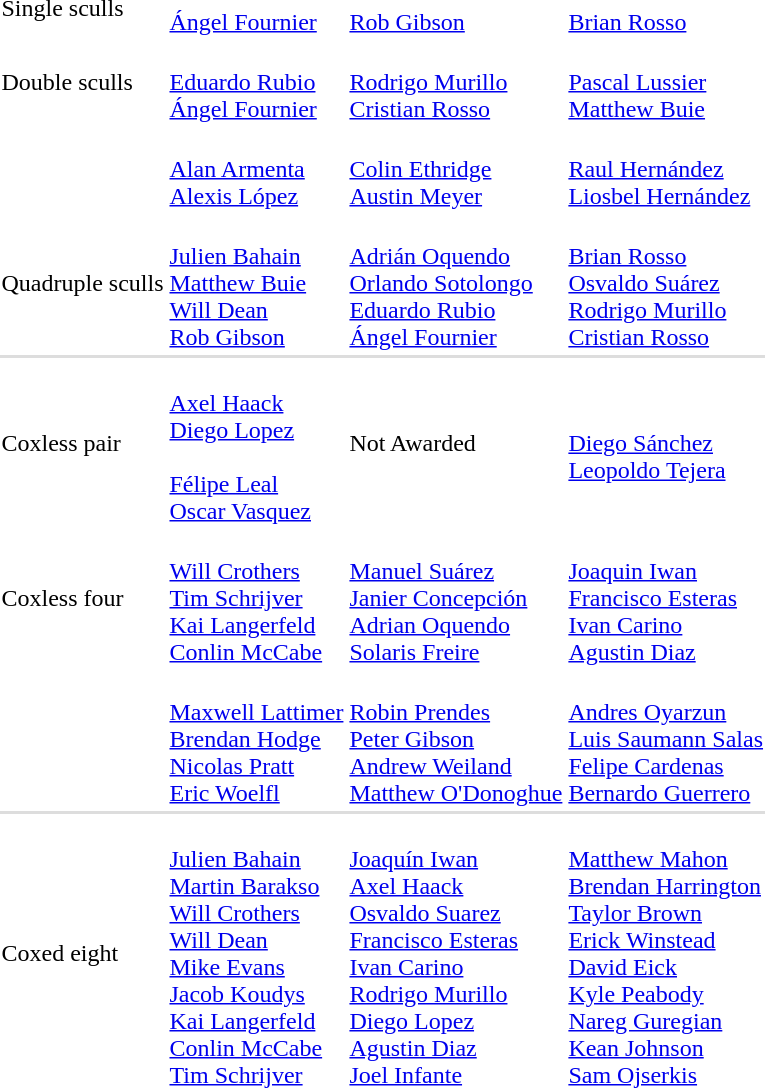<table>
<tr>
<td>Single sculls <br></td>
<td><br><a href='#'>Ángel Fournier</a></td>
<td><br><a href='#'>Rob Gibson</a></td>
<td><br><a href='#'>Brian Rosso</a></td>
</tr>
<tr>
<td>Double sculls <br></td>
<td><br><a href='#'>Eduardo Rubio</a><br><a href='#'>Ángel Fournier</a></td>
<td><br><a href='#'>Rodrigo Murillo</a><br><a href='#'>Cristian Rosso</a></td>
<td><br><a href='#'>Pascal Lussier</a><br><a href='#'>Matthew Buie</a></td>
</tr>
<tr>
<td><br></td>
<td><br><a href='#'>Alan Armenta</a><br><a href='#'>Alexis López</a></td>
<td><br><a href='#'>Colin Ethridge</a><br><a href='#'>Austin Meyer</a></td>
<td><br><a href='#'>Raul Hernández</a><br><a href='#'>Liosbel Hernández</a></td>
</tr>
<tr>
<td>Quadruple sculls <br></td>
<td><br><a href='#'>Julien Bahain</a><br><a href='#'>Matthew Buie</a><br><a href='#'>Will Dean</a><br><a href='#'>Rob Gibson</a></td>
<td><br><a href='#'>Adrián Oquendo</a><br><a href='#'>Orlando Sotolongo</a><br><a href='#'>Eduardo Rubio</a><br><a href='#'>Ángel Fournier</a></td>
<td><br><a href='#'>Brian Rosso</a><br><a href='#'>Osvaldo Suárez</a><br><a href='#'>Rodrigo Murillo</a><br><a href='#'>Cristian Rosso</a></td>
</tr>
<tr bgcolor=#DDDDDD>
<td colspan=7></td>
</tr>
<tr>
<td>Coxless pair <br></td>
<td><br><a href='#'>Axel Haack</a><br><a href='#'>Diego Lopez</a><br><br><a href='#'>Félipe Leal</a><br><a href='#'>Oscar Vasquez</a></td>
<td>Not Awarded</td>
<td><br><a href='#'>Diego Sánchez</a><br><a href='#'>Leopoldo Tejera</a></td>
</tr>
<tr>
<td>Coxless four <br></td>
<td><br><a href='#'>Will Crothers</a><br><a href='#'>Tim Schrijver</a><br><a href='#'>Kai Langerfeld</a><br><a href='#'>Conlin McCabe</a></td>
<td><br><a href='#'>Manuel Suárez</a><br><a href='#'>Janier Concepción</a><br><a href='#'>Adrian Oquendo</a><br><a href='#'>Solaris Freire</a></td>
<td><br><a href='#'>Joaquin Iwan</a><br><a href='#'>Francisco Esteras</a><br><a href='#'>Ivan Carino</a><br><a href='#'>Agustin Diaz</a></td>
</tr>
<tr>
<td> <br></td>
<td><br><a href='#'>Maxwell Lattimer</a><br><a href='#'>Brendan Hodge</a><br><a href='#'>Nicolas Pratt</a><br><a href='#'>Eric Woelfl</a></td>
<td><br><a href='#'>Robin Prendes</a><br><a href='#'>Peter Gibson</a><br><a href='#'>Andrew Weiland</a><br><a href='#'>Matthew O'Donoghue</a></td>
<td><br><a href='#'>Andres Oyarzun</a><br><a href='#'>Luis Saumann Salas</a><br><a href='#'>Felipe Cardenas</a><br><a href='#'>Bernardo Guerrero</a></td>
</tr>
<tr bgcolor=#DDDDDD>
<td colspan=7></td>
</tr>
<tr>
<td>Coxed eight <br></td>
<td><br><a href='#'>Julien Bahain</a><br><a href='#'>Martin Barakso</a><br><a href='#'>Will Crothers</a><br><a href='#'>Will Dean</a><br><a href='#'>Mike Evans</a><br><a href='#'>Jacob Koudys</a><br><a href='#'>Kai Langerfeld</a><br><a href='#'>Conlin McCabe</a><br><a href='#'>Tim Schrijver</a></td>
<td><br><a href='#'>Joaquín Iwan</a><br><a href='#'>Axel Haack</a><br><a href='#'>Osvaldo Suarez</a><br><a href='#'>Francisco Esteras</a><br><a href='#'>Ivan Carino</a><br><a href='#'>Rodrigo Murillo</a><br><a href='#'>Diego Lopez</a><br><a href='#'>Agustin Diaz</a><br><a href='#'>Joel Infante</a></td>
<td><br><a href='#'>Matthew Mahon</a><br><a href='#'>Brendan Harrington</a><br><a href='#'>Taylor Brown</a><br><a href='#'>Erick Winstead</a><br><a href='#'>David Eick</a><br><a href='#'>Kyle Peabody</a><br><a href='#'>Nareg Guregian</a><br><a href='#'>Kean Johnson</a><br><a href='#'>Sam Ojserkis</a></td>
</tr>
</table>
